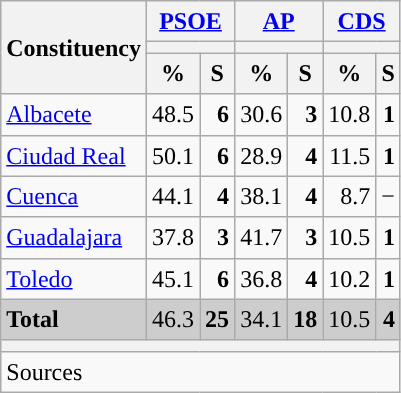<table class="wikitable sortable" style="text-align:right; line-height:20px;">
<tr>
<th rowspan="3">Constituency</th>
<th colspan="2" width="30px" class="unsortable"><a href='#'>PSOE</a></th>
<th colspan="2" width="30px" class="unsortable"><a href='#'>AP</a></th>
<th colspan="2" width="30px" class="unsortable"><a href='#'>CDS</a></th>
</tr>
<tr>
<th colspan="2" style="background:"></th>
<th colspan="2" style="background:"></th>
<th colspan="2" style="background:"></th>
</tr>
<tr>
<th data-sort-type="number">%</th>
<th data-sort-type="number">S</th>
<th data-sort-type="number">%</th>
<th data-sort-type="number">S</th>
<th data-sort-type="number">%</th>
<th data-sort-type="number">S</th>
</tr>
<tr>
<td align="left"><a href='#'>Albacete</a></td>
<td style="background:">48.5</td>
<td><strong>6</strong></td>
<td>30.6</td>
<td><strong>3</strong></td>
<td>10.8</td>
<td><strong>1</strong></td>
</tr>
<tr>
<td align="left"><a href='#'>Ciudad Real</a></td>
<td style="background:">50.1</td>
<td><strong>6</strong></td>
<td>28.9</td>
<td><strong>4</strong></td>
<td>11.5</td>
<td><strong>1</strong></td>
</tr>
<tr>
<td align="left"><a href='#'>Cuenca</a></td>
<td style="background:">44.1</td>
<td><strong>4</strong></td>
<td>38.1</td>
<td><strong>4</strong></td>
<td>8.7</td>
<td>−</td>
</tr>
<tr>
<td align="left"><a href='#'>Guadalajara</a></td>
<td>37.8</td>
<td><strong>3</strong></td>
<td style="background:">41.7</td>
<td><strong>3</strong></td>
<td>10.5</td>
<td><strong>1</strong></td>
</tr>
<tr>
<td align="left"><a href='#'>Toledo</a></td>
<td style="background:">45.1</td>
<td><strong>6</strong></td>
<td>36.8</td>
<td><strong>4</strong></td>
<td>10.2</td>
<td><strong>1</strong></td>
</tr>
<tr style="background:#CDCDCD;">
<td align="left"><strong>Total</strong></td>
<td style="background:">46.3</td>
<td><strong>25</strong></td>
<td>34.1</td>
<td><strong>18</strong></td>
<td>10.5</td>
<td><strong>4</strong></td>
</tr>
<tr>
<th colspan="7"></th>
</tr>
<tr>
<th style="text-align:left; font-weight:normal; background:#F9F9F9" colspan="7">Sources</th>
</tr>
</table>
